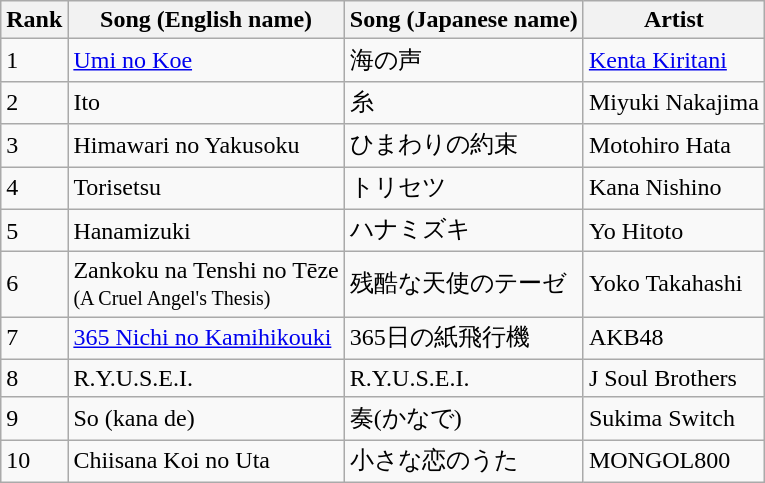<table class="wikitable">
<tr>
<th>Rank</th>
<th>Song (English name)</th>
<th>Song (Japanese name)</th>
<th>Artist</th>
</tr>
<tr>
<td>1</td>
<td><a href='#'>Umi no Koe</a></td>
<td>海の声</td>
<td><a href='#'>Kenta Kiritani</a></td>
</tr>
<tr>
<td>2</td>
<td>Ito</td>
<td>糸</td>
<td>Miyuki Nakajima</td>
</tr>
<tr>
<td>3</td>
<td>Himawari no Yakusoku</td>
<td>ひまわりの約束</td>
<td>Motohiro Hata</td>
</tr>
<tr>
<td>4</td>
<td>Torisetsu</td>
<td>トリセツ</td>
<td>Kana Nishino</td>
</tr>
<tr>
<td>5</td>
<td>Hanamizuki</td>
<td>ハナミズキ</td>
<td>Yo Hitoto</td>
</tr>
<tr>
<td>6</td>
<td>Zankoku na Tenshi no Tēze <br><small>(A Cruel Angel's Thesis)</small></td>
<td>残酷な天使のテーゼ</td>
<td>Yoko Takahashi</td>
</tr>
<tr>
<td>7</td>
<td><a href='#'>365 Nichi no Kamihikouki</a></td>
<td>365日の紙飛行機</td>
<td>AKB48</td>
</tr>
<tr>
<td>8</td>
<td>R.Y.U.S.E.I.</td>
<td>R.Y.U.S.E.I.</td>
<td>J Soul Brothers</td>
</tr>
<tr>
<td>9</td>
<td>So (kana de)</td>
<td>奏(かなで)</td>
<td>Sukima Switch</td>
</tr>
<tr>
<td>10</td>
<td>Chiisana Koi no Uta</td>
<td>小さな恋のうた</td>
<td>MONGOL800</td>
</tr>
</table>
